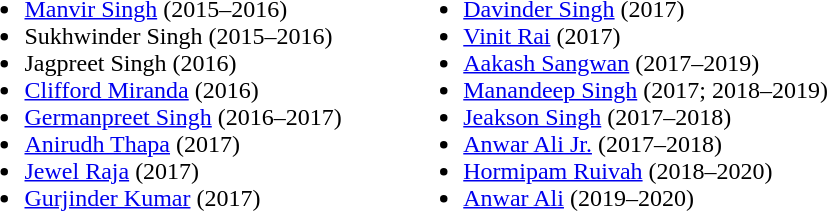<table>
<tr>
<td valign="top"><br><ul><li> <a href='#'>Manvir Singh</a> (2015–2016)</li><li> Sukhwinder Singh (2015–2016)</li><li> Jagpreet Singh (2016)</li><li> <a href='#'>Clifford Miranda</a> (2016)</li><li> <a href='#'>Germanpreet Singh</a> (2016–2017)</li><li> <a href='#'>Anirudh Thapa</a> (2017)</li><li> <a href='#'>Jewel Raja</a> (2017)</li><li> <a href='#'>Gurjinder Kumar</a> (2017)</li></ul></td>
<td width="33"> </td>
<td valign="top"><br><ul><li> <a href='#'>Davinder Singh</a> (2017)</li><li> <a href='#'>Vinit Rai</a> (2017)</li><li> <a href='#'>Aakash Sangwan</a> (2017–2019)</li><li> <a href='#'>Manandeep Singh</a> (2017; 2018–2019)</li><li> <a href='#'>Jeakson Singh</a> (2017–2018)</li><li> <a href='#'>Anwar Ali Jr.</a> (2017–2018)</li><li> <a href='#'>Hormipam Ruivah</a> (2018–2020)</li><li> <a href='#'>Anwar Ali</a> (2019–2020)</li></ul></td>
</tr>
</table>
